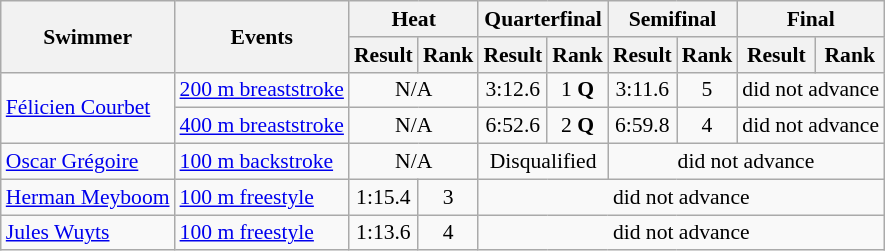<table class=wikitable style="font-size:90%">
<tr>
<th rowspan="2">Swimmer</th>
<th rowspan="2">Events</th>
<th colspan="2">Heat</th>
<th colspan=2>Quarterfinal</th>
<th colspan=2>Semifinal</th>
<th colspan="2">Final</th>
</tr>
<tr>
<th>Result</th>
<th>Rank</th>
<th>Result</th>
<th>Rank</th>
<th>Result</th>
<th>Rank</th>
<th>Result</th>
<th>Rank</th>
</tr>
<tr>
<td rowspan=2><a href='#'>Félicien Courbet</a></td>
<td><a href='#'>200 m breaststroke</a></td>
<td align=center colspan=2>N/A</td>
<td align=center>3:12.6</td>
<td align=center>1 <strong>Q</strong></td>
<td align=center>3:11.6</td>
<td align=center>5</td>
<td align=center colspan=2>did not advance</td>
</tr>
<tr>
<td><a href='#'>400 m breaststroke</a></td>
<td align=center colspan=2>N/A</td>
<td align=center>6:52.6</td>
<td align=center>2 <strong>Q</strong></td>
<td align=center>6:59.8</td>
<td align=center>4</td>
<td align=center colspan=2>did not advance</td>
</tr>
<tr>
<td><a href='#'>Oscar Grégoire</a></td>
<td><a href='#'>100 m backstroke</a></td>
<td align=center colspan=2>N/A</td>
<td align=center colspan=2>Disqualified</td>
<td align=center colspan=4>did not advance</td>
</tr>
<tr>
<td><a href='#'>Herman Meyboom</a></td>
<td><a href='#'>100 m freestyle</a></td>
<td align=center>1:15.4</td>
<td align=center>3</td>
<td align=center colspan=6>did not advance</td>
</tr>
<tr>
<td><a href='#'>Jules Wuyts</a></td>
<td><a href='#'>100 m freestyle</a></td>
<td align=center>1:13.6</td>
<td align=center>4</td>
<td align=center colspan=6>did not advance</td>
</tr>
</table>
